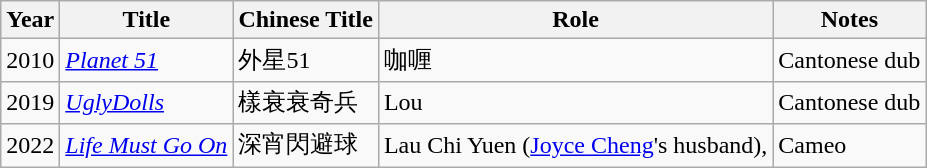<table class="wikitable plainrowheaders">
<tr>
<th>Year</th>
<th>Title</th>
<th>Chinese Title</th>
<th>Role</th>
<th>Notes</th>
</tr>
<tr>
<td>2010</td>
<td><em><a href='#'>Planet 51</a></em></td>
<td>外星51</td>
<td>咖喱</td>
<td>Cantonese dub</td>
</tr>
<tr>
<td>2019</td>
<td><em><a href='#'>UglyDolls</a></em></td>
<td>樣衰衰奇兵</td>
<td>Lou</td>
<td>Cantonese dub</td>
</tr>
<tr>
<td>2022</td>
<td><em><a href='#'>Life Must Go On</a></em></td>
<td>深宵閃避球</td>
<td>Lau Chi Yuen (<a href='#'>Joyce Cheng</a>'s husband),</td>
<td>Cameo</td>
</tr>
</table>
